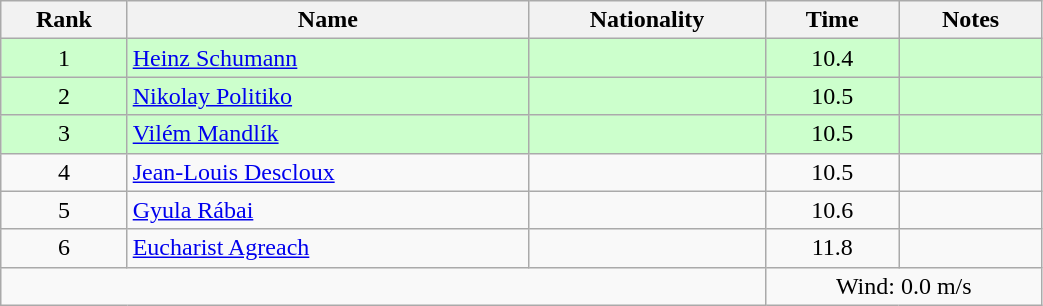<table class="wikitable sortable" style="text-align:center;width: 55%">
<tr>
<th>Rank</th>
<th>Name</th>
<th>Nationality</th>
<th>Time</th>
<th>Notes</th>
</tr>
<tr bgcolor=ccffcc>
<td>1</td>
<td align=left><a href='#'>Heinz Schumann</a></td>
<td align=left></td>
<td>10.4</td>
<td></td>
</tr>
<tr bgcolor=ccffcc>
<td>2</td>
<td align=left><a href='#'>Nikolay Politiko</a></td>
<td align=left></td>
<td>10.5</td>
<td></td>
</tr>
<tr bgcolor=ccffcc>
<td>3</td>
<td align=left><a href='#'>Vilém Mandlík</a></td>
<td align=left></td>
<td>10.5</td>
<td></td>
</tr>
<tr>
<td>4</td>
<td align=left><a href='#'>Jean-Louis Descloux</a></td>
<td align=left></td>
<td>10.5</td>
<td></td>
</tr>
<tr>
<td>5</td>
<td align=left><a href='#'>Gyula Rábai</a></td>
<td align=left></td>
<td>10.6</td>
<td></td>
</tr>
<tr>
<td>6</td>
<td align=left><a href='#'>Eucharist Agreach</a></td>
<td align=left></td>
<td>11.8</td>
<td></td>
</tr>
<tr>
<td colspan="3"></td>
<td colspan="2">Wind: 0.0 m/s</td>
</tr>
</table>
